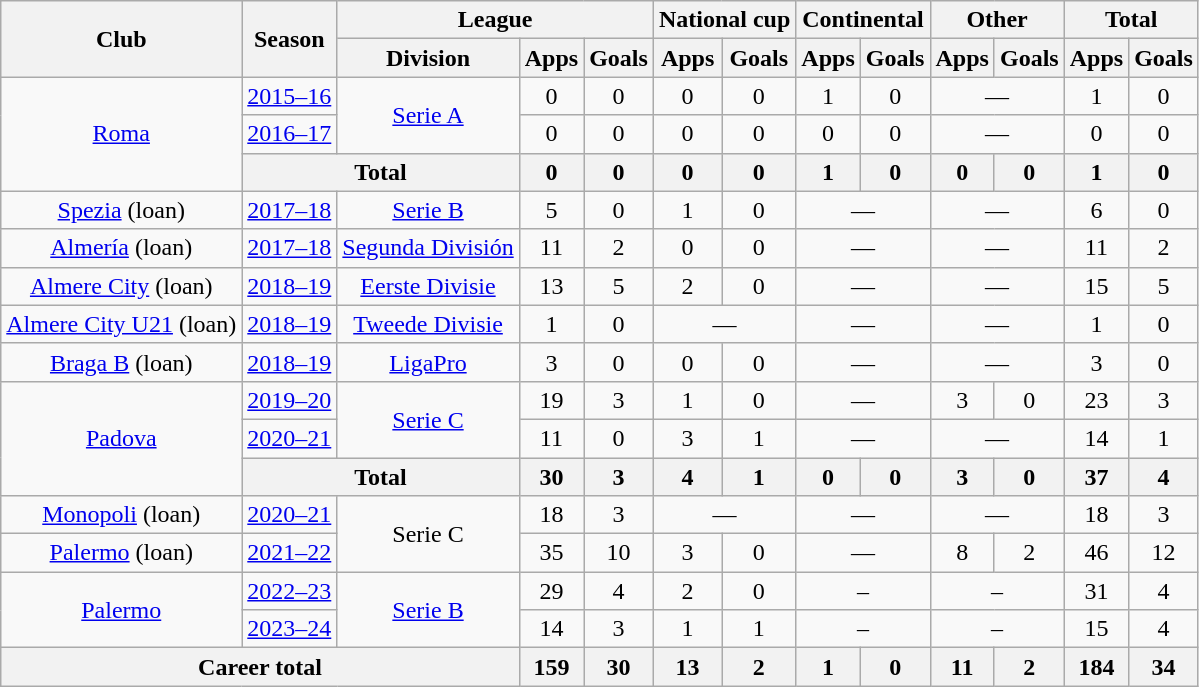<table class="wikitable" style="text-align: center">
<tr>
<th rowspan="2">Club</th>
<th rowspan="2">Season</th>
<th colspan="3">League</th>
<th colspan="2">National cup</th>
<th colspan="2">Continental</th>
<th colspan="2">Other</th>
<th colspan="2">Total</th>
</tr>
<tr>
<th>Division</th>
<th>Apps</th>
<th>Goals</th>
<th>Apps</th>
<th>Goals</th>
<th>Apps</th>
<th>Goals</th>
<th>Apps</th>
<th>Goals</th>
<th>Apps</th>
<th>Goals</th>
</tr>
<tr>
<td rowspan=3><a href='#'>Roma</a></td>
<td><a href='#'>2015–16</a></td>
<td rowspan=2><a href='#'>Serie A</a></td>
<td>0</td>
<td>0</td>
<td>0</td>
<td>0</td>
<td>1</td>
<td>0</td>
<td colspan="2">—</td>
<td>1</td>
<td>0</td>
</tr>
<tr>
<td><a href='#'>2016–17</a></td>
<td>0</td>
<td>0</td>
<td>0</td>
<td>0</td>
<td>0</td>
<td>0</td>
<td colspan="2">—</td>
<td>0</td>
<td>0</td>
</tr>
<tr>
<th colspan=2>Total</th>
<th>0</th>
<th>0</th>
<th>0</th>
<th>0</th>
<th>1</th>
<th>0</th>
<th>0</th>
<th>0</th>
<th>1</th>
<th>0</th>
</tr>
<tr>
<td><a href='#'>Spezia</a> (loan)</td>
<td><a href='#'>2017–18</a></td>
<td><a href='#'>Serie B</a></td>
<td>5</td>
<td>0</td>
<td>1</td>
<td>0</td>
<td colspan="2">—</td>
<td colspan="2">—</td>
<td>6</td>
<td>0</td>
</tr>
<tr>
<td><a href='#'>Almería</a> (loan)</td>
<td><a href='#'>2017–18</a></td>
<td><a href='#'>Segunda División</a></td>
<td>11</td>
<td>2</td>
<td>0</td>
<td>0</td>
<td colspan="2">—</td>
<td colspan="2">—</td>
<td>11</td>
<td>2</td>
</tr>
<tr>
<td><a href='#'>Almere City</a> (loan)</td>
<td><a href='#'>2018–19</a></td>
<td><a href='#'>Eerste Divisie</a></td>
<td>13</td>
<td>5</td>
<td>2</td>
<td>0</td>
<td colspan="2">—</td>
<td colspan="2">—</td>
<td>15</td>
<td>5</td>
</tr>
<tr>
<td><a href='#'>Almere City U21</a> (loan)</td>
<td><a href='#'>2018–19</a></td>
<td><a href='#'>Tweede Divisie</a></td>
<td>1</td>
<td>0</td>
<td colspan="2">—</td>
<td colspan="2">—</td>
<td colspan="2">—</td>
<td>1</td>
<td>0</td>
</tr>
<tr>
<td><a href='#'>Braga B</a> (loan)</td>
<td><a href='#'>2018–19</a></td>
<td><a href='#'>LigaPro</a></td>
<td>3</td>
<td>0</td>
<td>0</td>
<td>0</td>
<td colspan="2">—</td>
<td colspan="2">—</td>
<td>3</td>
<td>0</td>
</tr>
<tr>
<td rowspan=3><a href='#'>Padova</a></td>
<td><a href='#'>2019–20</a></td>
<td rowspan=2><a href='#'>Serie C</a></td>
<td>19</td>
<td>3</td>
<td>1</td>
<td>0</td>
<td colspan="2">—</td>
<td>3</td>
<td>0</td>
<td>23</td>
<td>3</td>
</tr>
<tr>
<td><a href='#'>2020–21</a></td>
<td>11</td>
<td>0</td>
<td>3</td>
<td>1</td>
<td colspan="2">—</td>
<td colspan="2">—</td>
<td>14</td>
<td>1</td>
</tr>
<tr>
<th colspan=2>Total</th>
<th>30</th>
<th>3</th>
<th>4</th>
<th>1</th>
<th>0</th>
<th>0</th>
<th>3</th>
<th>0</th>
<th>37</th>
<th>4</th>
</tr>
<tr>
<td><a href='#'>Monopoli</a> (loan)</td>
<td><a href='#'>2020–21</a></td>
<td rowspan=2>Serie C</td>
<td>18</td>
<td>3</td>
<td colspan="2">—</td>
<td colspan="2">—</td>
<td colspan="2">—</td>
<td>18</td>
<td>3</td>
</tr>
<tr>
<td><a href='#'>Palermo</a> (loan)</td>
<td><a href='#'>2021–22</a></td>
<td>35</td>
<td>10</td>
<td>3</td>
<td>0</td>
<td colspan="2">—</td>
<td>8</td>
<td>2</td>
<td>46</td>
<td>12</td>
</tr>
<tr>
<td rowspan=2><a href='#'>Palermo</a></td>
<td><a href='#'>2022–23</a></td>
<td rowspan=2><a href='#'>Serie B</a></td>
<td>29</td>
<td>4</td>
<td>2</td>
<td>0</td>
<td colspan="2">–</td>
<td colspan="2">–</td>
<td>31</td>
<td>4</td>
</tr>
<tr>
<td><a href='#'>2023–24</a></td>
<td>14</td>
<td>3</td>
<td>1</td>
<td>1</td>
<td colspan="2">–</td>
<td colspan="2">–</td>
<td>15</td>
<td>4</td>
</tr>
<tr>
<th colspan=3>Career total</th>
<th>159</th>
<th>30</th>
<th>13</th>
<th>2</th>
<th>1</th>
<th>0</th>
<th>11</th>
<th>2</th>
<th>184</th>
<th>34</th>
</tr>
</table>
